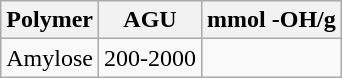<table class="wikitable">
<tr>
<th>Polymer</th>
<th>AGU</th>
<th>mmol -OH/g</th>
</tr>
<tr>
<td>Amylose</td>
<td>200-2000</td>
<td></td>
</tr>
</table>
